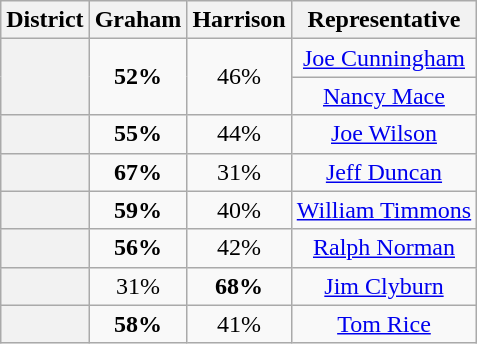<table class=wikitable>
<tr>
<th>District</th>
<th>Graham</th>
<th>Harrison</th>
<th>Representative</th>
</tr>
<tr align=center>
<th rowspan=2 ></th>
<td rowspan=2><strong>52%</strong></td>
<td rowspan=2>46%</td>
<td><a href='#'>Joe Cunningham</a></td>
</tr>
<tr align=center>
<td><a href='#'>Nancy Mace</a></td>
</tr>
<tr align=center>
<th></th>
<td><strong>55%</strong></td>
<td>44%</td>
<td><a href='#'>Joe Wilson</a></td>
</tr>
<tr align=center>
<th></th>
<td><strong>67%</strong></td>
<td>31%</td>
<td><a href='#'>Jeff Duncan</a></td>
</tr>
<tr align=center>
<th></th>
<td><strong>59%</strong></td>
<td>40%</td>
<td><a href='#'>William Timmons</a></td>
</tr>
<tr align=center>
<th></th>
<td><strong>56%</strong></td>
<td>42%</td>
<td><a href='#'>Ralph Norman</a></td>
</tr>
<tr align=center>
<th></th>
<td>31%</td>
<td><strong>68%</strong></td>
<td><a href='#'>Jim Clyburn</a></td>
</tr>
<tr align=center>
<th></th>
<td><strong>58%</strong></td>
<td>41%</td>
<td><a href='#'>Tom Rice</a></td>
</tr>
</table>
